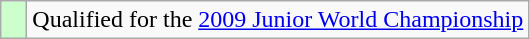<table class="wikitable" style="text-align: left;">
<tr>
<td width=10px bgcolor=#ccffcc></td>
<td>Qualified for the <a href='#'>2009 Junior World Championship</a></td>
</tr>
</table>
